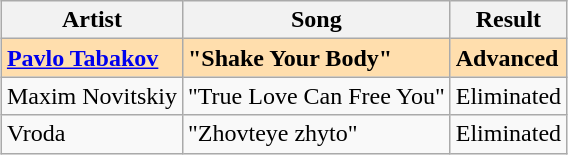<table class="sortable wikitable" style="margin: 1em auto 1em auto; text-align:center;">
<tr>
<th>Artist</th>
<th>Song</th>
<th>Result</th>
</tr>
<tr style="font-weight:bold; background:navajowhite;">
<td style="text-align:left;"><a href='#'>Pavlo Tabakov</a></td>
<td style="text-align:left;">"Shake Your Body"</td>
<td style="text-align:left;">Advanced</td>
</tr>
<tr>
<td style="text-align:left;">Maxim Novitskiy</td>
<td style="text-align:left;">"True Love Can Free You"</td>
<td style="text-align:left;">Eliminated</td>
</tr>
<tr>
<td style="text-align:left;">Vroda</td>
<td style="text-align:left;">"Zhovteye zhyto"</td>
<td style="text-align:left;">Eliminated</td>
</tr>
</table>
